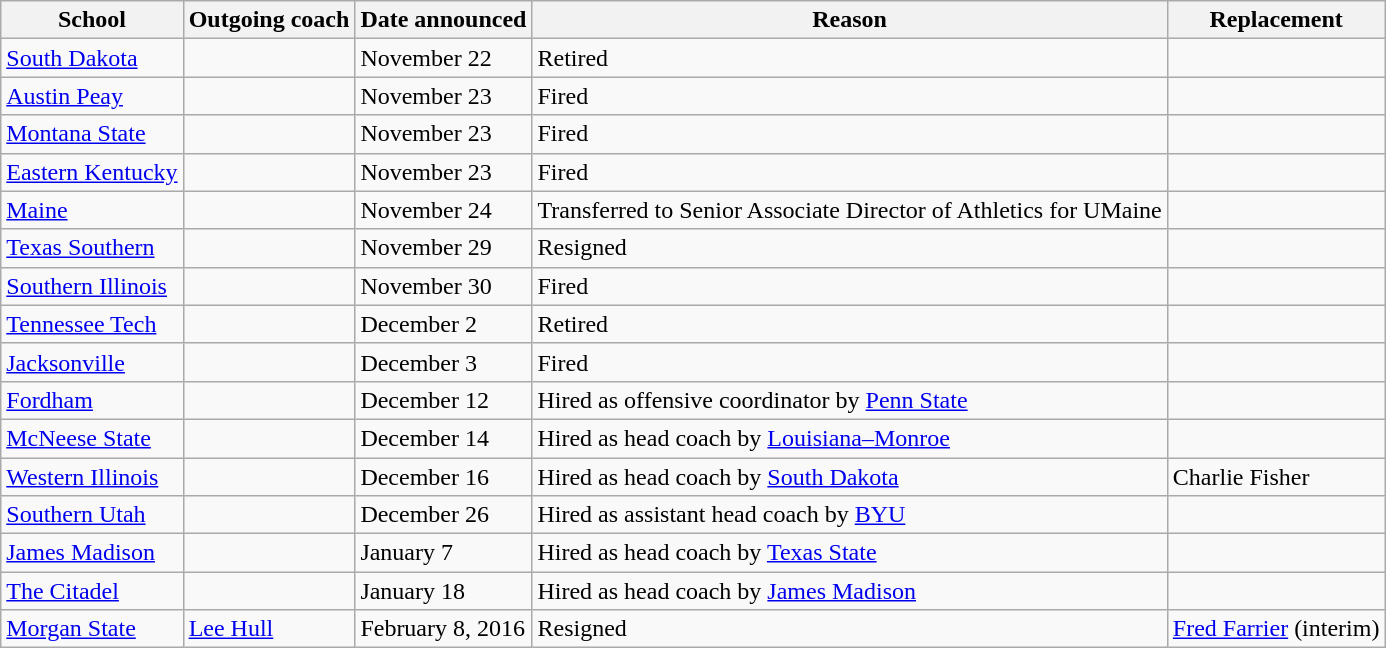<table class="wikitable sortable">
<tr>
<th>School</th>
<th>Outgoing coach</th>
<th>Date announced</th>
<th>Reason</th>
<th>Replacement</th>
</tr>
<tr>
<td><a href='#'>South Dakota</a></td>
<td></td>
<td>November 22</td>
<td>Retired</td>
<td></td>
</tr>
<tr>
<td><a href='#'>Austin Peay</a></td>
<td></td>
<td>November 23</td>
<td>Fired</td>
<td></td>
</tr>
<tr>
<td><a href='#'>Montana State</a></td>
<td></td>
<td>November 23</td>
<td>Fired</td>
<td></td>
</tr>
<tr>
<td><a href='#'>Eastern Kentucky</a></td>
<td></td>
<td>November 23</td>
<td>Fired</td>
<td></td>
</tr>
<tr>
<td><a href='#'>Maine</a></td>
<td></td>
<td>November 24</td>
<td>Transferred to Senior Associate Director of Athletics for UMaine</td>
<td></td>
</tr>
<tr>
<td><a href='#'>Texas Southern</a></td>
<td></td>
<td>November 29</td>
<td>Resigned</td>
<td></td>
</tr>
<tr>
<td><a href='#'>Southern Illinois</a></td>
<td></td>
<td>November 30</td>
<td>Fired</td>
<td></td>
</tr>
<tr>
<td><a href='#'>Tennessee Tech</a></td>
<td></td>
<td>December 2</td>
<td>Retired</td>
<td></td>
</tr>
<tr>
<td><a href='#'>Jacksonville</a></td>
<td></td>
<td>December 3</td>
<td>Fired</td>
<td></td>
</tr>
<tr>
<td><a href='#'>Fordham</a></td>
<td></td>
<td>December 12</td>
<td>Hired as offensive coordinator by <a href='#'>Penn State</a></td>
<td></td>
</tr>
<tr>
<td><a href='#'>McNeese State</a></td>
<td></td>
<td>December 14</td>
<td>Hired as head coach by <a href='#'>Louisiana–Monroe</a></td>
<td></td>
</tr>
<tr>
<td><a href='#'>Western Illinois</a></td>
<td></td>
<td>December 16</td>
<td>Hired as head coach by <a href='#'>South Dakota</a></td>
<td>Charlie Fisher</td>
</tr>
<tr>
<td><a href='#'>Southern Utah</a></td>
<td></td>
<td>December 26</td>
<td>Hired as assistant head coach by <a href='#'>BYU</a></td>
<td></td>
</tr>
<tr>
<td><a href='#'>James Madison</a></td>
<td></td>
<td>January 7</td>
<td>Hired as head coach by <a href='#'>Texas State</a></td>
<td></td>
</tr>
<tr>
<td><a href='#'>The Citadel</a></td>
<td></td>
<td>January 18</td>
<td>Hired as head coach by <a href='#'>James Madison</a></td>
<td></td>
</tr>
<tr>
<td><a href='#'>Morgan State</a></td>
<td><a href='#'>Lee Hull</a></td>
<td>February 8, 2016</td>
<td>Resigned</td>
<td><a href='#'>Fred Farrier</a> (interim)</td>
</tr>
</table>
